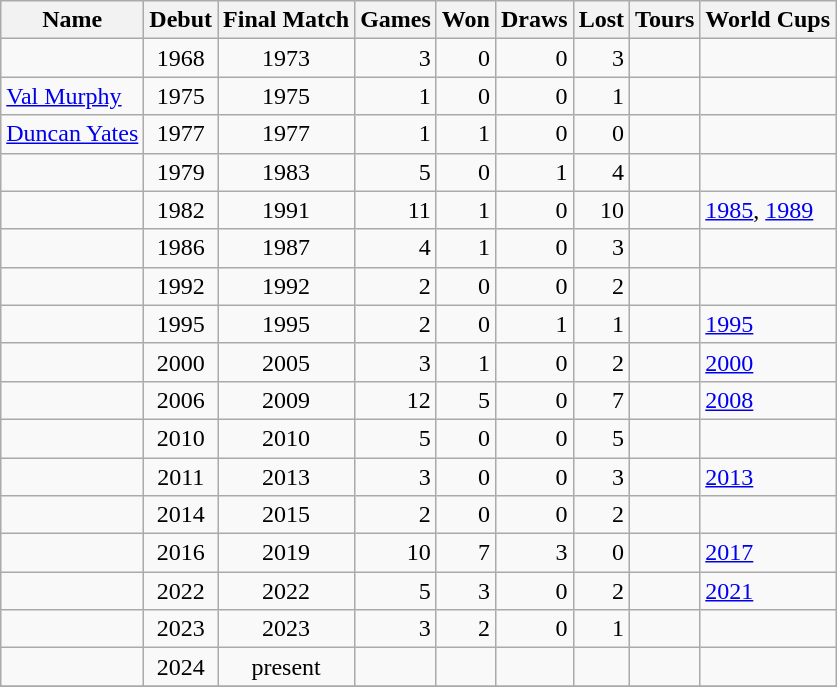<table class="wikitable sortable">
<tr>
<th>Name</th>
<th>Debut</th>
<th>Final Match</th>
<th>Games</th>
<th>Won</th>
<th>Draws</th>
<th>Lost</th>
<th>Tours</th>
<th>World Cups</th>
</tr>
<tr>
<td align=left></td>
<td align=center>1968</td>
<td align=center>1973</td>
<td align=right>3</td>
<td align=right>0</td>
<td align=right>0</td>
<td align=right>3</td>
<td align=left></td>
<td align=left></td>
</tr>
<tr>
<td align=left><a href='#'>Val Murphy</a></td>
<td align=center>1975</td>
<td align=center>1975</td>
<td align=right>1</td>
<td align=right>0</td>
<td align=right>0</td>
<td align=right>1</td>
<td align=left></td>
<td align=left></td>
</tr>
<tr>
<td align=left><a href='#'>Duncan Yates</a></td>
<td align=center>1977</td>
<td align=center>1977</td>
<td align=right>1</td>
<td align=right>1</td>
<td align=right>0</td>
<td align=right>0</td>
<td align=left></td>
<td align=left></td>
</tr>
<tr>
<td align=left></td>
<td align=center>1979</td>
<td align=center>1983</td>
<td align=right>5</td>
<td align=right>0</td>
<td align=right>1</td>
<td align=right>4</td>
<td align=left></td>
<td align=left></td>
</tr>
<tr>
<td align=left></td>
<td align=center>1982</td>
<td align=center>1991</td>
<td align=right>11</td>
<td align=right>1</td>
<td align=right>0</td>
<td align=right>10</td>
<td align=left></td>
<td align=left><a href='#'>1985</a>, <a href='#'>1989</a></td>
</tr>
<tr>
<td align=left></td>
<td align=center>1986</td>
<td align=center>1987</td>
<td align=right>4</td>
<td align=right>1</td>
<td align=right>0</td>
<td align=right>3</td>
<td align=left></td>
<td align=left></td>
</tr>
<tr>
<td align=left></td>
<td align=center>1992</td>
<td align=center>1992</td>
<td align=right>2</td>
<td align=right>0</td>
<td align=right>0</td>
<td align=right>2</td>
<td align=left></td>
<td align=left></td>
</tr>
<tr>
<td align=left></td>
<td align=center>1995</td>
<td align=center>1995</td>
<td align=right>2</td>
<td align=right>0</td>
<td align=right>1</td>
<td align=right>1</td>
<td align=left></td>
<td align=left><a href='#'>1995</a></td>
</tr>
<tr>
<td align=left></td>
<td align=center>2000</td>
<td align=center>2005</td>
<td align=right>3</td>
<td align=right>1</td>
<td align=right>0</td>
<td align=right>2</td>
<td align=left></td>
<td align=left><a href='#'>2000</a></td>
</tr>
<tr>
<td align=left></td>
<td align=center>2006</td>
<td align=center>2009</td>
<td align=right>12</td>
<td align=right>5</td>
<td align=right>0</td>
<td align=right>7</td>
<td align=left></td>
<td align=left><a href='#'>2008</a></td>
</tr>
<tr>
<td align=left></td>
<td align=center>2010</td>
<td align=center>2010</td>
<td align=right>5</td>
<td align=right>0</td>
<td align=right>0</td>
<td align=right>5</td>
<td align=left></td>
<td align=left></td>
</tr>
<tr>
<td align=left></td>
<td align=center>2011</td>
<td align=center>2013</td>
<td align=right>3</td>
<td align=right>0</td>
<td align=right>0</td>
<td align=right>3</td>
<td align=left></td>
<td align=left><a href='#'>2013</a></td>
</tr>
<tr>
<td align=left></td>
<td align=center>2014</td>
<td align=center>2015</td>
<td align=right>2</td>
<td align=right>0</td>
<td align=right>0</td>
<td align=right>2</td>
<td align=left></td>
<td align=left></td>
</tr>
<tr>
<td align=left></td>
<td align=center>2016</td>
<td align=center>2019</td>
<td align=right>10</td>
<td align=right>7</td>
<td align=right>3</td>
<td align=right>0</td>
<td align=left></td>
<td align=left><a href='#'>2017</a></td>
</tr>
<tr>
<td align=left></td>
<td align=center>2022</td>
<td align=center>2022</td>
<td align=right>5</td>
<td align=right>3</td>
<td align=right>0</td>
<td align=right>2</td>
<td align=left></td>
<td align=left><a href='#'>2021</a></td>
</tr>
<tr>
<td align=left></td>
<td align=center>2023</td>
<td align=center>2023</td>
<td align=right>3</td>
<td align=right>2</td>
<td align=right>0</td>
<td align=right>1</td>
<td align=left></td>
<td align=left></td>
</tr>
<tr>
<td align=left></td>
<td align=center>2024</td>
<td align=center>present</td>
<td align=right></td>
<td align=right></td>
<td align=right></td>
<td align=right></td>
<td align=left></td>
<td align=left></td>
</tr>
<tr>
</tr>
</table>
